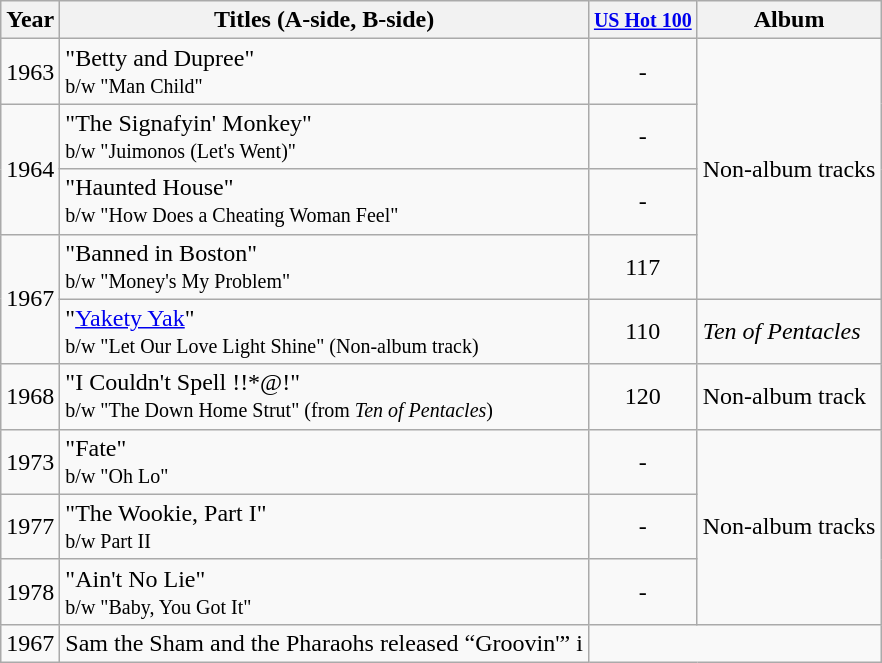<table class="wikitable plainrowheaders" style="text-align:center;">
<tr>
<th rowspan="1">Year</th>
<th rowspan="1">Titles (A-side, B-side)</th>
<th rowspan="1"><small><a href='#'>US Hot 100</a></small></th>
<th rowspan="1">Album</th>
</tr>
<tr>
<td>1963</td>
<td align="left">"Betty and Dupree"<br><small>b/w "Man Child"</small></td>
<td align="center">-</td>
<td align="left" rowspan="4">Non-album tracks</td>
</tr>
<tr>
<td rowspan="2">1964</td>
<td align="left">"The Signafyin' Monkey"<br><small>b/w "Juimonos (Let's Went)"</small></td>
<td align="center">-</td>
</tr>
<tr>
<td align="left">"Haunted House"<br><small>b/w "How Does a Cheating Woman Feel"</small></td>
<td align="center">-</td>
</tr>
<tr>
<td rowspan="2">1967</td>
<td align="left">"Banned in Boston"<br><small>b/w "Money's My Problem"</small></td>
<td align="center">117</td>
</tr>
<tr>
<td align="left">"<a href='#'>Yakety Yak</a>"<br><small>b/w "Let Our Love Light Shine" (Non-album track)</small></td>
<td align="center">110</td>
<td align="left"><em>Ten of Pentacles</em></td>
</tr>
<tr>
<td>1968</td>
<td align="left">"I Couldn't Spell !!*@!"<br><small>b/w "The Down Home Strut" (from <em>Ten of Pentacles</em>)</small></td>
<td align="center">120</td>
<td align="left">Non-album track</td>
</tr>
<tr>
<td>1973</td>
<td align="left">"Fate"<br><small>b/w "Oh Lo"</small></td>
<td align="center">-</td>
<td align="left" rowspan="3">Non-album tracks</td>
</tr>
<tr>
<td>1977</td>
<td align="left">"The Wookie, Part I"<br><small>b/w Part II</small></td>
<td align="center">-</td>
</tr>
<tr>
<td>1978</td>
<td align="left">"Ain't No Lie"<br><small>b/w "Baby, You Got It"</small></td>
<td align="center">-</td>
</tr>
<tr>
<td>1967</td>
<td>Sam the Sham and the Pharaohs released “Groovin'” i</td>
</tr>
</table>
